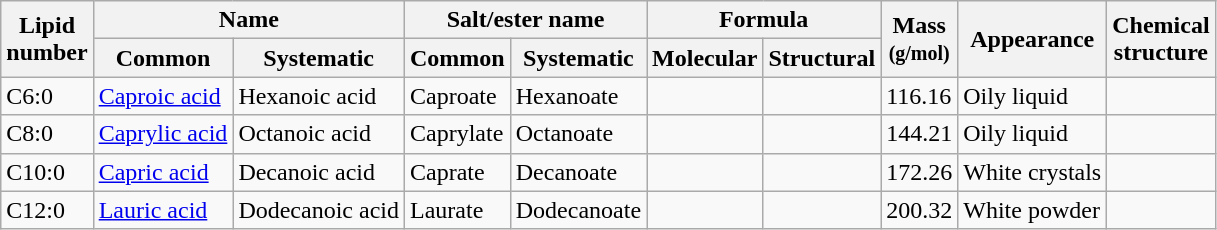<table class="wikitable">
<tr>
<th rowspan="2">Lipid<br>number</th>
<th colspan="2">Name</th>
<th colspan="2">Salt/ester name</th>
<th colspan="2">Formula</th>
<th rowspan="2">Mass<br><small>(g/mol)</small></th>
<th rowspan="2">Appearance</th>
<th rowspan="2">Chemical<br>structure</th>
</tr>
<tr>
<th>Common</th>
<th>Systematic</th>
<th>Common</th>
<th>Systematic</th>
<th>Molecular</th>
<th>Structural</th>
</tr>
<tr>
<td>C6:0</td>
<td><a href='#'>Caproic acid</a></td>
<td>Hexanoic acid</td>
<td>Caproate</td>
<td>Hexanoate</td>
<td></td>
<td></td>
<td>116.16</td>
<td>Oily liquid</td>
<td></td>
</tr>
<tr>
<td>C8:0</td>
<td><a href='#'>Caprylic acid</a></td>
<td>Octanoic acid</td>
<td>Caprylate</td>
<td>Octanoate</td>
<td></td>
<td></td>
<td>144.21</td>
<td>Oily liquid</td>
<td></td>
</tr>
<tr>
<td>C10:0</td>
<td><a href='#'>Capric acid</a></td>
<td>Decanoic acid</td>
<td>Caprate</td>
<td>Decanoate</td>
<td></td>
<td></td>
<td>172.26</td>
<td>White crystals</td>
<td></td>
</tr>
<tr>
<td>C12:0</td>
<td><a href='#'>Lauric acid</a></td>
<td>Dodecanoic acid</td>
<td>Laurate</td>
<td>Dodecanoate</td>
<td></td>
<td></td>
<td>200.32</td>
<td>White powder</td>
<td></td>
</tr>
</table>
